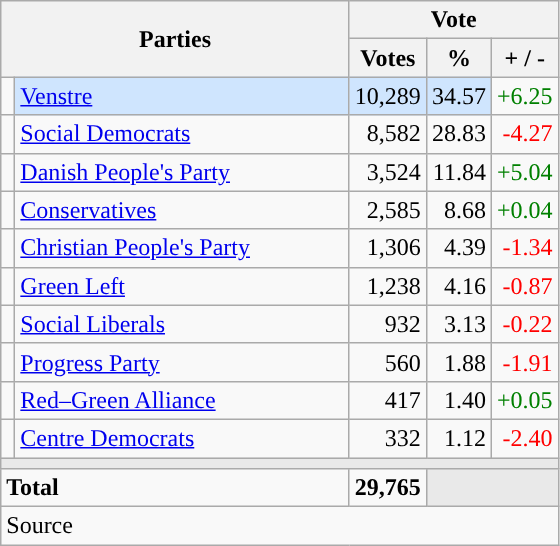<table class="wikitable" style="text-align:right;">
<tr>
<th style="text-align:centre;" rowspan="2" colspan="2" width="225">Parties</th>
<th colspan="3">Vote</th>
</tr>
<tr>
<th width="15">Votes</th>
<th width="15">%</th>
<th width="15">+ / -</th>
</tr>
<tr>
<td width="2" style="color:inherit;background:"></td>
<td bgcolor=#cfe5fe  align="left"><a href='#'>Venstre</a></td>
<td bgcolor=#cfe5fe>10,289</td>
<td bgcolor=#cfe5fe>34.57</td>
<td style=color:green;>+6.25</td>
</tr>
<tr>
<td width="2" style="color:inherit;background:"></td>
<td align="left"><a href='#'>Social Democrats</a></td>
<td>8,582</td>
<td>28.83</td>
<td style=color:red;>-4.27</td>
</tr>
<tr>
<td width="2" style="color:inherit;background:"></td>
<td align="left"><a href='#'>Danish People's Party</a></td>
<td>3,524</td>
<td>11.84</td>
<td style=color:green;>+5.04</td>
</tr>
<tr>
<td width="2" style="color:inherit;background:"></td>
<td align="left"><a href='#'>Conservatives</a></td>
<td>2,585</td>
<td>8.68</td>
<td style=color:green;>+0.04</td>
</tr>
<tr>
<td width="2" style="color:inherit;background:"></td>
<td align="left"><a href='#'>Christian People's Party</a></td>
<td>1,306</td>
<td>4.39</td>
<td style=color:red;>-1.34</td>
</tr>
<tr>
<td width="2" style="color:inherit;background:"></td>
<td align="left"><a href='#'>Green Left</a></td>
<td>1,238</td>
<td>4.16</td>
<td style=color:red;>-0.87</td>
</tr>
<tr>
<td width="2" style="color:inherit;background:"></td>
<td align="left"><a href='#'>Social Liberals</a></td>
<td>932</td>
<td>3.13</td>
<td style=color:red;>-0.22</td>
</tr>
<tr>
<td width="2" style="color:inherit;background:"></td>
<td align="left"><a href='#'>Progress Party</a></td>
<td>560</td>
<td>1.88</td>
<td style=color:red;>-1.91</td>
</tr>
<tr>
<td width="2" style="color:inherit;background:"></td>
<td align="left"><a href='#'>Red–Green Alliance</a></td>
<td>417</td>
<td>1.40</td>
<td style=color:green;>+0.05</td>
</tr>
<tr>
<td width="2" style="color:inherit;background:"></td>
<td align="left"><a href='#'>Centre Democrats</a></td>
<td>332</td>
<td>1.12</td>
<td style=color:red;>-2.40</td>
</tr>
<tr>
<td colspan="7" bgcolor="#E9E9E9"></td>
</tr>
<tr>
<td align="left" colspan="2"><strong>Total</strong></td>
<td><strong>29,765</strong></td>
<td bgcolor="#E9E9E9" colspan="2"></td>
</tr>
<tr>
<td align="left" colspan="6">Source</td>
</tr>
</table>
